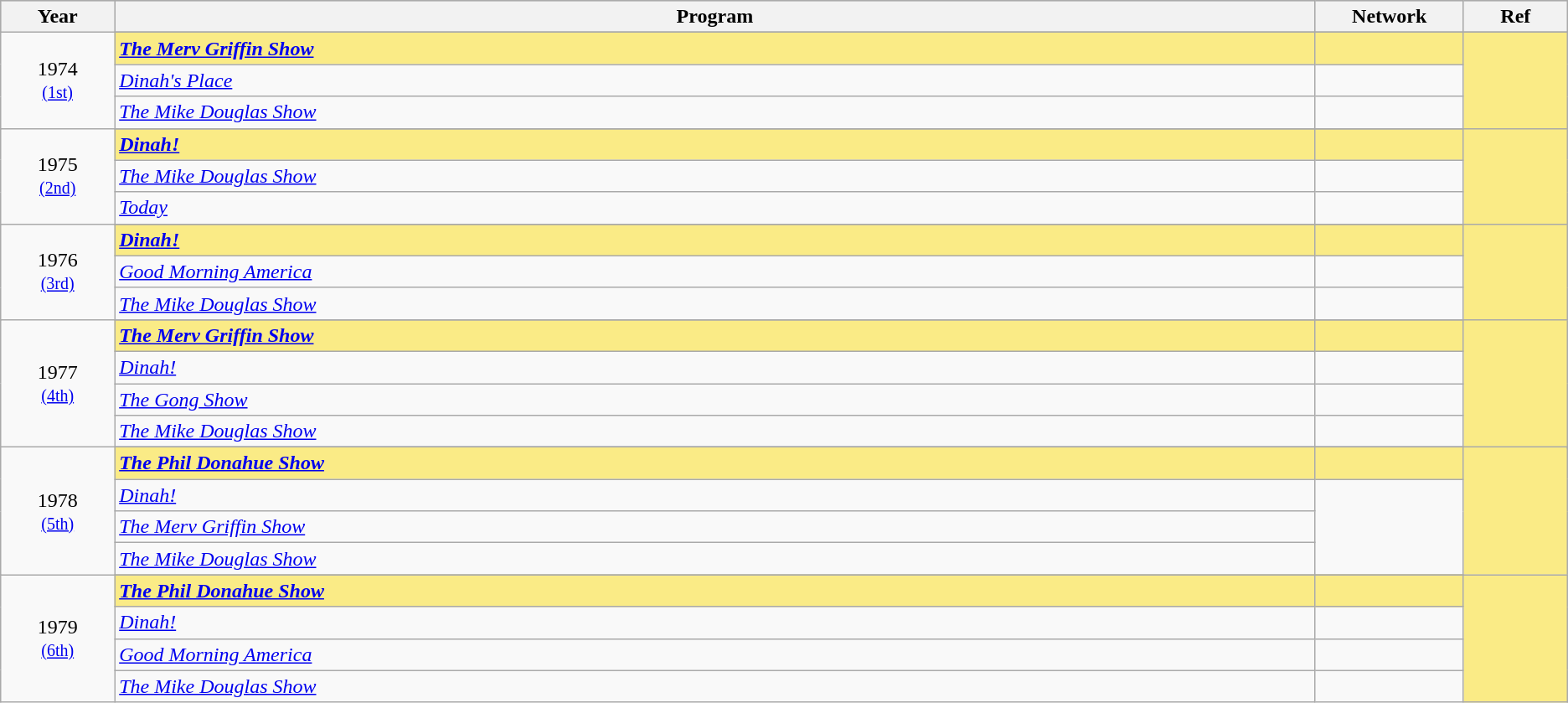<table class="wikitable">
<tr style="background:#bebebe;">
<th style="width:1%;">Year</th>
<th style="width:15%;">Program</th>
<th style="width:1%;">Network</th>
<th style="width:1%;">Ref</th>
</tr>
<tr>
<td rowspan=4 style="text-align:center">1974 <br><small><a href='#'>(1st)</a></small></td>
</tr>
<tr style="background:#FAEB86">
<td><strong><em><a href='#'>The Merv Griffin Show</a></em></strong> </td>
<td style="background:#FAEB86"></td>
<td rowspan=4></td>
</tr>
<tr>
<td><em><a href='#'>Dinah's Place</a></em></td>
<td></td>
</tr>
<tr>
<td><em><a href='#'>The Mike Douglas Show</a></em></td>
<td></td>
</tr>
<tr>
<td rowspan=4 style="text-align:center">1975 <br><small><a href='#'>(2nd)</a></small></td>
</tr>
<tr style="background:#FAEB86">
<td><strong><em><a href='#'>Dinah!</a></em></strong> </td>
<td style="background:#FAEB86"></td>
<td rowspan=4></td>
</tr>
<tr>
<td><em><a href='#'>The Mike Douglas Show</a></em></td>
<td></td>
</tr>
<tr>
<td><em><a href='#'>Today</a></em></td>
<td></td>
</tr>
<tr>
<td rowspan=4 style="text-align:center">1976<br><small><a href='#'>(3rd)</a></small></td>
</tr>
<tr style="background:#FAEB86">
<td><strong><em><a href='#'>Dinah!</a></em></strong> </td>
<td style="background:#FAEB86"></td>
<td rowspan=4></td>
</tr>
<tr>
<td><em><a href='#'>Good Morning America</a></em></td>
<td></td>
</tr>
<tr>
<td><em><a href='#'>The Mike Douglas Show</a></em></td>
<td></td>
</tr>
<tr>
<td rowspan=5 style="text-align:center">1977<br><small><a href='#'>(4th)</a></small></td>
</tr>
<tr style="background:#FAEB86">
<td><strong><em><a href='#'>The Merv Griffin Show</a></em></strong> </td>
<td style="background:#FAEB86"></td>
<td rowspan=5></td>
</tr>
<tr>
<td><em><a href='#'>Dinah!</a></em></td>
<td></td>
</tr>
<tr>
<td><em><a href='#'>The Gong Show</a></em></td>
<td></td>
</tr>
<tr>
<td><em><a href='#'>The Mike Douglas Show</a></em></td>
<td></td>
</tr>
<tr>
<td rowspan=5 style="text-align:center">1978<br><small><a href='#'>(5th)</a></small></td>
</tr>
<tr style="background:#FAEB86">
<td><strong><em><a href='#'>The Phil Donahue Show</a></em></strong> </td>
<td style="background:#FAEB86"></td>
<td rowspan=5></td>
</tr>
<tr>
<td><em><a href='#'>Dinah!</a></em></td>
<td rowspan=3></td>
</tr>
<tr>
<td><em><a href='#'>The Merv Griffin Show</a></em></td>
</tr>
<tr>
<td><em><a href='#'>The Mike Douglas Show</a></em></td>
</tr>
<tr>
<td rowspan=5 style="text-align:center">1979<br><small><a href='#'>(6th)</a></small></td>
</tr>
<tr style="background:#FAEB86">
<td><strong><em><a href='#'>The Phil Donahue Show</a></em></strong> </td>
<td style="background:#FAEB86"></td>
<td rowspan=4></td>
</tr>
<tr>
<td><em><a href='#'>Dinah!</a></em></td>
<td></td>
</tr>
<tr>
<td><em><a href='#'>Good Morning America</a></em></td>
<td></td>
</tr>
<tr>
<td><em><a href='#'>The Mike Douglas Show</a></em></td>
<td></td>
</tr>
</table>
